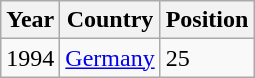<table class="wikitable">
<tr>
<th>Year</th>
<th>Country</th>
<th>Position</th>
</tr>
<tr>
<td>1994</td>
<td><a href='#'>Germany</a></td>
<td>25</td>
</tr>
</table>
